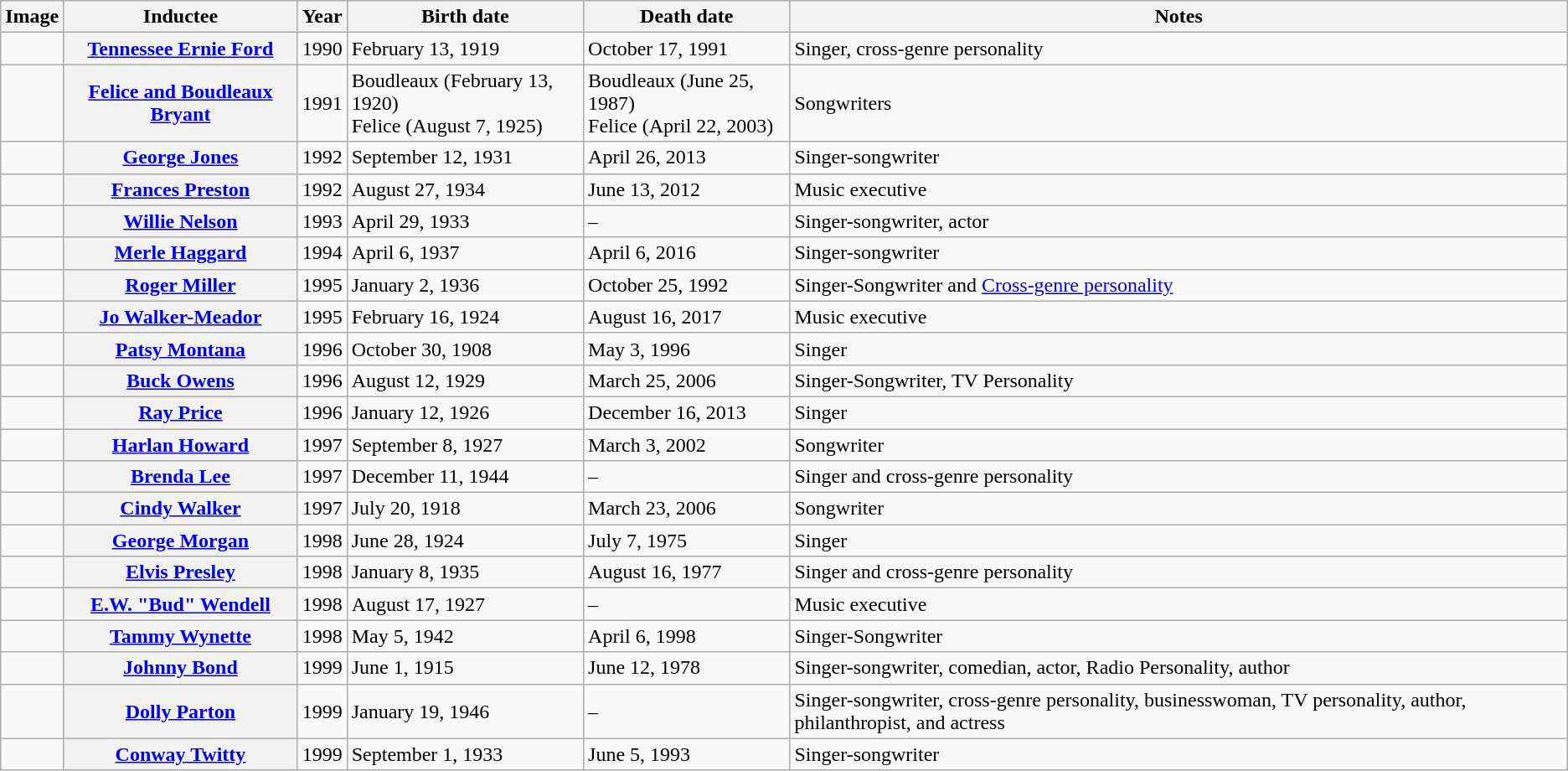<table class="wikitable">
<tr>
<th>Image</th>
<th>Inductee</th>
<th>Year</th>
<th>Birth date</th>
<th>Death date</th>
<th>Notes</th>
</tr>
<tr>
<td></td>
<th><a href='#'>Tennessee Ernie Ford</a></th>
<td>1990</td>
<td>February 13, 1919</td>
<td>October 17, 1991</td>
<td>Singer, cross-genre personality</td>
</tr>
<tr>
<td></td>
<th><a href='#'>Felice and Boudleaux Bryant</a></th>
<td>1991</td>
<td>Boudleaux (February 13, 1920)<br>Felice (August 7, 1925)</td>
<td>Boudleaux (June 25, 1987)<br>Felice (April 22, 2003)</td>
<td>Songwriters</td>
</tr>
<tr>
<td></td>
<th><a href='#'>George Jones</a></th>
<td>1992</td>
<td>September 12, 1931</td>
<td>April 26, 2013</td>
<td>Singer-songwriter</td>
</tr>
<tr>
<td></td>
<th><a href='#'>Frances Preston</a></th>
<td>1992</td>
<td>August 27, 1934</td>
<td>June 13, 2012</td>
<td>Music executive</td>
</tr>
<tr>
<td></td>
<th><a href='#'>Willie Nelson</a></th>
<td>1993</td>
<td>April 29, 1933</td>
<td>–</td>
<td>Singer-songwriter, actor</td>
</tr>
<tr>
<td></td>
<th><a href='#'>Merle Haggard</a></th>
<td>1994</td>
<td>April 6, 1937</td>
<td>April 6, 2016</td>
<td>Singer-songwriter</td>
</tr>
<tr>
<td></td>
<th><a href='#'>Roger Miller</a></th>
<td>1995</td>
<td>January 2, 1936</td>
<td>October 25, 1992</td>
<td>Singer-Songwriter and <a href='#'>Cross-genre personality</a></td>
</tr>
<tr>
<td></td>
<th><a href='#'>Jo Walker-Meador</a></th>
<td>1995</td>
<td>February 16, 1924</td>
<td>August 16, 2017</td>
<td>Music executive</td>
</tr>
<tr>
<td></td>
<th><a href='#'>Patsy Montana</a></th>
<td>1996</td>
<td>October 30, 1908</td>
<td>May 3, 1996</td>
<td>Singer</td>
</tr>
<tr>
<td></td>
<th><a href='#'>Buck Owens</a></th>
<td>1996</td>
<td>August 12, 1929</td>
<td>March 25, 2006</td>
<td>Singer-Songwriter, TV Personality</td>
</tr>
<tr>
<td></td>
<th><a href='#'>Ray Price</a></th>
<td>1996</td>
<td>January 12, 1926</td>
<td>December 16, 2013</td>
<td>Singer</td>
</tr>
<tr>
<td></td>
<th><a href='#'>Harlan Howard</a></th>
<td>1997</td>
<td>September 8, 1927</td>
<td>March 3, 2002</td>
<td>Songwriter</td>
</tr>
<tr>
<td></td>
<th><a href='#'>Brenda Lee</a></th>
<td>1997</td>
<td>December 11, 1944</td>
<td>–</td>
<td>Singer and cross-genre personality</td>
</tr>
<tr>
<td></td>
<th><a href='#'>Cindy Walker</a></th>
<td>1997</td>
<td>July 20, 1918</td>
<td>March 23, 2006</td>
<td>Songwriter</td>
</tr>
<tr>
<td></td>
<th><a href='#'>George Morgan</a></th>
<td>1998</td>
<td>June 28, 1924</td>
<td>July 7, 1975</td>
<td>Singer</td>
</tr>
<tr>
<td></td>
<th><a href='#'>Elvis Presley</a></th>
<td>1998</td>
<td>January 8, 1935</td>
<td>August 16, 1977</td>
<td>Singer and cross-genre personality</td>
</tr>
<tr>
<td></td>
<th><a href='#'>E.W. "Bud" Wendell</a></th>
<td>1998</td>
<td>August 17, 1927</td>
<td>–</td>
<td>Music executive</td>
</tr>
<tr>
<td></td>
<th><a href='#'>Tammy Wynette</a></th>
<td>1998</td>
<td>May 5, 1942</td>
<td>April 6, 1998</td>
<td>Singer-Songwriter</td>
</tr>
<tr>
<td></td>
<th><a href='#'>Johnny Bond</a></th>
<td>1999</td>
<td>June 1, 1915</td>
<td>June 12, 1978</td>
<td>Singer-songwriter, comedian, actor, Radio Personality, author</td>
</tr>
<tr>
<td></td>
<th><a href='#'>Dolly Parton</a></th>
<td>1999</td>
<td>January 19, 1946</td>
<td>–</td>
<td>Singer-songwriter, cross-genre personality, businesswoman, TV personality, author, philanthropist, and actress</td>
</tr>
<tr>
<td></td>
<th><a href='#'>Conway Twitty</a></th>
<td>1999</td>
<td>September 1, 1933</td>
<td>June 5, 1993</td>
<td>Singer-songwriter</td>
</tr>
</table>
